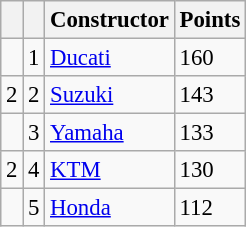<table class="wikitable" style="font-size: 95%;">
<tr>
<th></th>
<th></th>
<th>Constructor</th>
<th>Points</th>
</tr>
<tr>
<td></td>
<td align=center>1</td>
<td> <a href='#'>Ducati</a></td>
<td align=left>160</td>
</tr>
<tr>
<td> 2</td>
<td align=center>2</td>
<td> <a href='#'>Suzuki</a></td>
<td align=left>143</td>
</tr>
<tr>
<td></td>
<td align=center>3</td>
<td> <a href='#'>Yamaha</a></td>
<td align=left>133</td>
</tr>
<tr>
<td> 2</td>
<td align=center>4</td>
<td> <a href='#'>KTM</a></td>
<td align=left>130</td>
</tr>
<tr>
<td></td>
<td align=center>5</td>
<td> <a href='#'>Honda</a></td>
<td align=left>112</td>
</tr>
</table>
